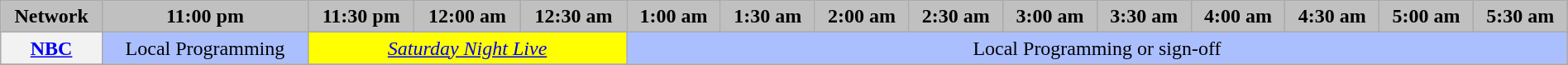<table class="wikitable" style="width:100%;margin-right:0;text-align:center">
<tr>
<th style="background-color:#C0C0C0;text-align:center" colspan="2">Network</th>
<th style="background-color:#C0C0C0;text-align:center">11:00 pm</th>
<th style="background-color:#C0C0C0;text-align:center">11:30 pm</th>
<th style="background-color:#C0C0C0;text-align:center">12:00 am</th>
<th style="background-color:#C0C0C0;text-align:center">12:30 am</th>
<th style="background-color:#C0C0C0;text-align:center">1:00 am</th>
<th style="background-color:#C0C0C0;text-align:center">1:30 am</th>
<th style="background-color:#C0C0C0;text-align:center">2:00 am</th>
<th style="background-color:#C0C0C0;text-align:center">2:30 am</th>
<th style="background-color:#C0C0C0;text-align:center">3:00 am</th>
<th style="background-color:#C0C0C0;text-align:center">3:30 am</th>
<th style="background-color:#C0C0C0;text-align:center">4:00 am</th>
<th style="background-color:#C0C0C0;text-align:center">4:30 am</th>
<th style="background-color:#C0C0C0;text-align:center">5:00 am</th>
<th style="background-color:#C0C0C0;text-align:center">5:30 am</th>
</tr>
<tr>
<th colspan="2"><a href='#'>NBC</a></th>
<td style="background:#abbfff">Local Programming</td>
<td colspan="3" style="background:yellow"><em><a href='#'>Saturday Night Live</a></em></td>
<td colspan="10" style="background:#abbfff">Local Programming or sign-off</td>
</tr>
<tr>
</tr>
</table>
